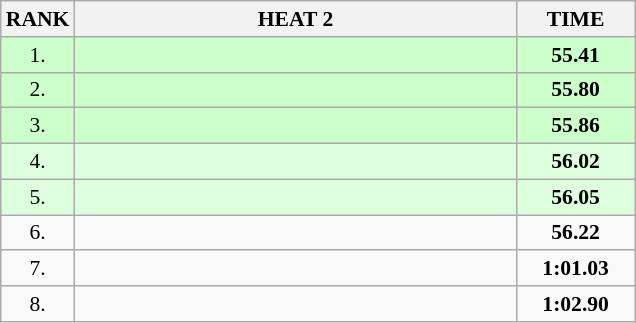<table class="wikitable" style="border-collapse: collapse; font-size: 90%;">
<tr>
<th>RANK</th>
<th style="width: 20em">HEAT 2</th>
<th style="width: 5em">TIME</th>
</tr>
<tr style="background:#ccffcc;">
<td align="center">1.</td>
<td></td>
<td align="center"><strong>55.41</strong></td>
</tr>
<tr style="background:#ccffcc;">
<td align="center">2.</td>
<td></td>
<td align="center"><strong>55.80</strong></td>
</tr>
<tr style="background:#ccffcc;">
<td align="center">3.</td>
<td></td>
<td align="center"><strong>55.86</strong></td>
</tr>
<tr style="background:#ddffdd;">
<td align="center">4.</td>
<td></td>
<td align="center"><strong>56.02</strong></td>
</tr>
<tr style="background:#ddffdd;">
<td align="center">5.</td>
<td></td>
<td align="center"><strong>56.05</strong></td>
</tr>
<tr>
<td align="center">6.</td>
<td></td>
<td align="center"><strong>56.22</strong></td>
</tr>
<tr>
<td align="center">7.</td>
<td></td>
<td align="center"><strong>1:01.03</strong></td>
</tr>
<tr>
<td align="center">8.</td>
<td></td>
<td align="center"><strong>1:02.90</strong></td>
</tr>
</table>
